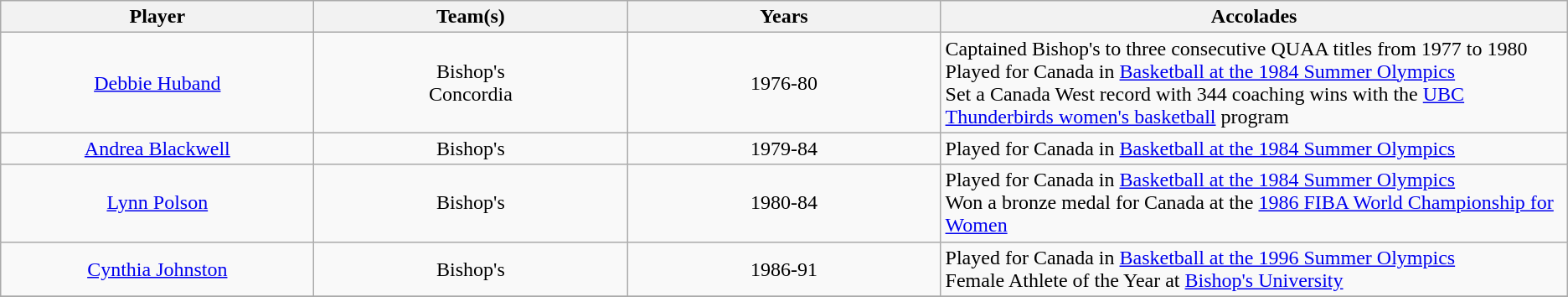<table class="wikitable" style="text-align:center">
<tr>
<th>Player</th>
<th style="width: 20%;">Team(s)</th>
<th style="width: 20%;">Years</th>
<th style="width: 40%;">Accolades</th>
</tr>
<tr>
<td><a href='#'>Debbie Huband</a></td>
<td>Bishop's<br> Concordia</td>
<td>1976-80</td>
<td style="text-align:left;">Captained Bishop's to three consecutive QUAA titles from 1977 to 1980<br>Played for Canada in <a href='#'>Basketball at the 1984 Summer Olympics</a><br>Set a Canada West record with 344 coaching wins with the <a href='#'>UBC Thunderbirds women's basketball</a> program</td>
</tr>
<tr>
<td><a href='#'>Andrea Blackwell</a></td>
<td>Bishop's</td>
<td>1979-84</td>
<td style="text-align:left;">Played for Canada in <a href='#'>Basketball at the 1984 Summer Olympics</a></td>
</tr>
<tr>
<td><a href='#'>Lynn Polson</a></td>
<td>Bishop's</td>
<td>1980-84</td>
<td style="text-align:left;">Played for Canada in <a href='#'>Basketball at the 1984 Summer Olympics</a><br>Won a bronze medal for Canada at the <a href='#'>1986 FIBA World Championship for Women</a></td>
</tr>
<tr>
<td><a href='#'>Cynthia Johnston</a></td>
<td>Bishop's</td>
<td>1986-91</td>
<td style="text-align:left;">Played for Canada in <a href='#'>Basketball at the 1996 Summer Olympics</a><br>Female Athlete of the Year at <a href='#'>Bishop's University</a></td>
</tr>
<tr>
</tr>
</table>
